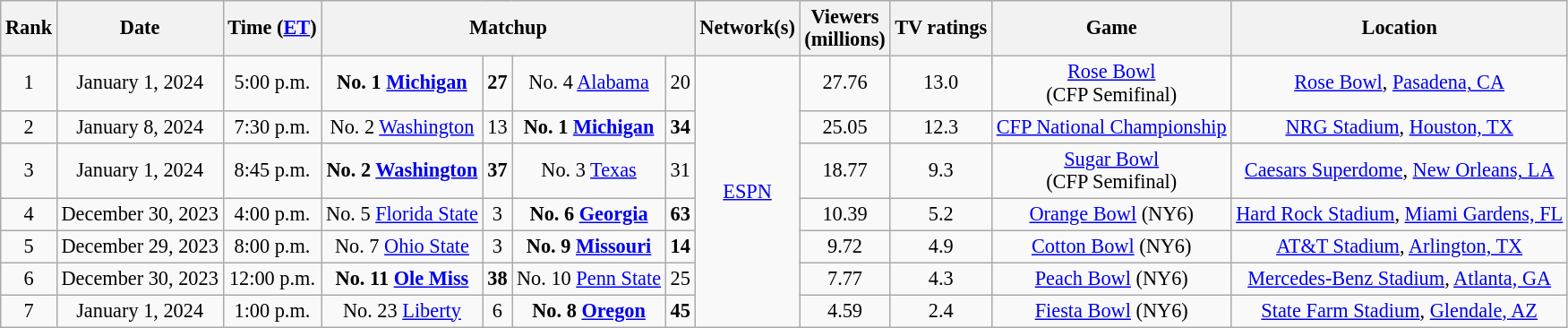<table class="wikitable" style="font-size: 93%; text-align:center;">
<tr>
<th>Rank</th>
<th>Date</th>
<th>Time (<a href='#'>ET</a>)</th>
<th colspan=4>Matchup</th>
<th>Network(s)</th>
<th>Viewers<br>(millions)</th>
<th>TV ratings</th>
<th>Game</th>
<th>Location</th>
</tr>
<tr>
<td>1</td>
<td>January 1, 2024</td>
<td>5:00 p.m.</td>
<td><strong>No. 1 <a href='#'>Michigan</a></strong></td>
<td><strong>27</strong></td>
<td>No. 4 <a href='#'>Alabama</a></td>
<td>20</td>
<td rowspan="7"><a href='#'>ESPN</a></td>
<td>27.76</td>
<td>13.0</td>
<td><a href='#'>Rose Bowl</a><br>(CFP Semifinal)</td>
<td><a href='#'>Rose Bowl</a>, <a href='#'>Pasadena, CA</a></td>
</tr>
<tr>
<td>2</td>
<td>January 8, 2024</td>
<td>7:30 p.m.</td>
<td>No. 2 <a href='#'>Washington</a></td>
<td>13</td>
<td><strong>No. 1 <a href='#'>Michigan</a></strong></td>
<td><strong>34</strong></td>
<td>25.05</td>
<td>12.3</td>
<td><a href='#'>CFP National Championship</a></td>
<td><a href='#'>NRG Stadium</a>, <a href='#'>Houston, TX</a></td>
</tr>
<tr>
<td>3</td>
<td>January 1, 2024</td>
<td>8:45 p.m.</td>
<td><strong>No. 2 <a href='#'>Washington</a></strong></td>
<td><strong>37</strong></td>
<td>No. 3 <a href='#'>Texas</a></td>
<td>31</td>
<td>18.77</td>
<td>9.3</td>
<td><a href='#'>Sugar Bowl</a><br>(CFP Semifinal)</td>
<td><a href='#'>Caesars Superdome</a>, <a href='#'>New Orleans, LA</a></td>
</tr>
<tr>
<td>4</td>
<td>December 30, 2023</td>
<td>4:00 p.m.</td>
<td>No. 5 <a href='#'>Florida State</a></td>
<td>3</td>
<td><strong>No. 6 <a href='#'>Georgia</a></strong></td>
<td><strong>63</strong></td>
<td>10.39</td>
<td>5.2</td>
<td><a href='#'>Orange Bowl</a> (NY6)</td>
<td><a href='#'>Hard Rock Stadium</a>, <a href='#'>Miami Gardens, FL</a></td>
</tr>
<tr>
<td>5</td>
<td>December 29, 2023</td>
<td>8:00 p.m.</td>
<td>No. 7 <a href='#'>Ohio State</a></td>
<td>3</td>
<td><strong>No. 9 <a href='#'>Missouri</a></strong></td>
<td><strong>14</strong></td>
<td>9.72</td>
<td>4.9</td>
<td><a href='#'>Cotton Bowl</a> (NY6)</td>
<td><a href='#'>AT&T Stadium</a>, <a href='#'>Arlington, TX</a></td>
</tr>
<tr>
<td>6</td>
<td>December 30, 2023</td>
<td>12:00 p.m.</td>
<td><strong>No. 11 <a href='#'>Ole Miss</a></strong></td>
<td><strong>38</strong></td>
<td>No. 10 <a href='#'>Penn State</a></td>
<td>25</td>
<td>7.77</td>
<td>4.3</td>
<td><a href='#'>Peach Bowl</a> (NY6)</td>
<td><a href='#'>Mercedes-Benz Stadium</a>, <a href='#'>Atlanta, GA</a></td>
</tr>
<tr>
<td>7</td>
<td>January 1, 2024</td>
<td>1:00 p.m.</td>
<td>No. 23 <a href='#'>Liberty</a></td>
<td>6</td>
<td><strong>No. 8 <a href='#'>Oregon</a></strong></td>
<td><strong>45</strong></td>
<td>4.59</td>
<td>2.4</td>
<td><a href='#'>Fiesta Bowl</a> (NY6)</td>
<td><a href='#'>State Farm Stadium</a>, <a href='#'>Glendale, AZ</a></td>
</tr>
</table>
